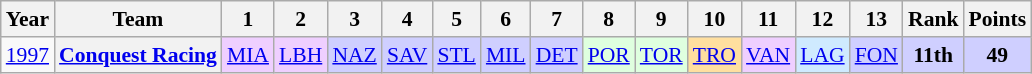<table class="wikitable" style="text-align:center; font-size:90%">
<tr>
<th>Year</th>
<th>Team</th>
<th>1</th>
<th>2</th>
<th>3</th>
<th>4</th>
<th>5</th>
<th>6</th>
<th>7</th>
<th>8</th>
<th>9</th>
<th>10</th>
<th>11</th>
<th>12</th>
<th>13</th>
<th>Rank</th>
<th>Points</th>
</tr>
<tr>
<td><a href='#'>1997</a></td>
<th><a href='#'>Conquest Racing</a></th>
<td style="background:#EFCFFF;"><a href='#'>MIA</a><br></td>
<td style="background:#EFCFFF;"><a href='#'>LBH</a><br></td>
<td style="background:#CFCFFF;"><a href='#'>NAZ</a><br></td>
<td style="background:#CFCFFF;"><a href='#'>SAV</a><br></td>
<td style="background:#CFCFFF;"><a href='#'>STL</a><br></td>
<td style="background:#CFCFFF;"><a href='#'>MIL</a><br></td>
<td style="background:#CFCFFF;"><a href='#'>DET</a><br></td>
<td style="background:#DFFFDF;"><a href='#'>POR</a><br></td>
<td style="background:#DFFFDF;"><a href='#'>TOR</a><br></td>
<td style="background:#FFDF9F;"><a href='#'>TRO</a><br></td>
<td style="background:#EFCFFF;"><a href='#'>VAN</a><br></td>
<td style="background:#CFEAFF;"><a href='#'>LAG</a><br></td>
<td style="background:#CFCFFF;"><a href='#'>FON</a><br></td>
<td style="background:#CFCFFF;"><strong>11th</strong></td>
<td style="background:#CFCFFF;"><strong>49</strong></td>
</tr>
</table>
